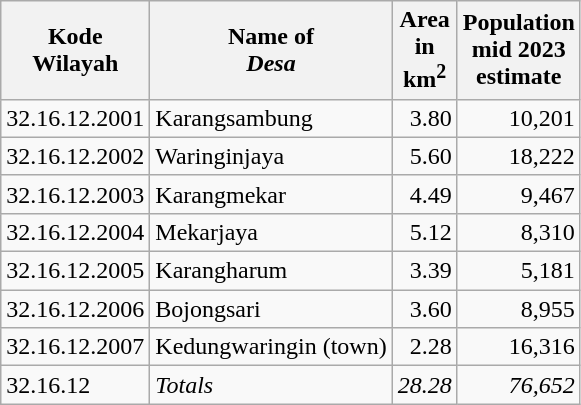<table class="wikitable">
<tr>
<th>Kode <br>Wilayah</th>
<th>Name of <br> <em>Desa</em></th>
<th>Area <br>in <br>km<sup>2</sup></th>
<th>Population<br>mid 2023<br>estimate</th>
</tr>
<tr>
<td>32.16.12.2001</td>
<td>Karangsambung</td>
<td align="right">3.80</td>
<td align="right">10,201</td>
</tr>
<tr>
<td>32.16.12.2002</td>
<td>Waringinjaya</td>
<td align="right">5.60</td>
<td align="right">18,222</td>
</tr>
<tr>
<td>32.16.12.2003</td>
<td>Karangmekar</td>
<td align="right">4.49</td>
<td align="right">9,467</td>
</tr>
<tr>
<td>32.16.12.2004</td>
<td>Mekarjaya</td>
<td align="right">5.12</td>
<td align="right">8,310</td>
</tr>
<tr>
<td>32.16.12.2005</td>
<td>Karangharum</td>
<td align="right">3.39</td>
<td align="right">5,181</td>
</tr>
<tr>
<td>32.16.12.2006</td>
<td>Bojongsari</td>
<td align="right">3.60</td>
<td align="right">8,955</td>
</tr>
<tr>
<td>32.16.12.2007</td>
<td>Kedungwaringin (town)</td>
<td align="right">2.28</td>
<td align="right">16,316</td>
</tr>
<tr>
<td>32.16.12</td>
<td><em>Totals</em></td>
<td align="right"><em>28.28</em></td>
<td align="right"><em>76,652</em></td>
</tr>
</table>
